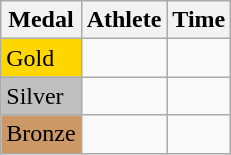<table class="wikitable">
<tr>
<th>Medal</th>
<th>Athlete</th>
<th>Time</th>
</tr>
<tr>
<td bgcolor="gold">Gold</td>
<td></td>
<td></td>
</tr>
<tr>
<td bgcolor="silver">Silver</td>
<td></td>
<td></td>
</tr>
<tr>
<td bgcolor="CC9966">Bronze</td>
<td></td>
<td></td>
</tr>
</table>
